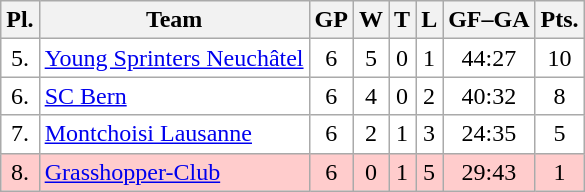<table class="wikitable">
<tr>
<th>Pl.</th>
<th>Team</th>
<th>GP</th>
<th>W</th>
<th>T</th>
<th>L</th>
<th>GF–GA</th>
<th>Pts.</th>
</tr>
<tr align="center " bgcolor="#FFFFFF">
<td>5.</td>
<td align="left"><a href='#'>Young Sprinters Neuchâtel</a></td>
<td>6</td>
<td>5</td>
<td>0</td>
<td>1</td>
<td>44:27</td>
<td>10</td>
</tr>
<tr align="center "  bgcolor="#FFFFFF">
<td>6.</td>
<td align="left"><a href='#'>SC Bern</a></td>
<td>6</td>
<td>4</td>
<td>0</td>
<td>2</td>
<td>40:32</td>
<td>8</td>
</tr>
<tr align="center "  bgcolor="#FFFFFF">
<td>7.</td>
<td align="left"><a href='#'>Montchoisi Lausanne</a></td>
<td>6</td>
<td>2</td>
<td>1</td>
<td>3</td>
<td>24:35</td>
<td>5</td>
</tr>
<tr align="center "  bgcolor="#ffcccc">
<td>8.</td>
<td align="left"><a href='#'>Grasshopper-Club</a></td>
<td>6</td>
<td>0</td>
<td>1</td>
<td>5</td>
<td>29:43</td>
<td>1</td>
</tr>
</table>
